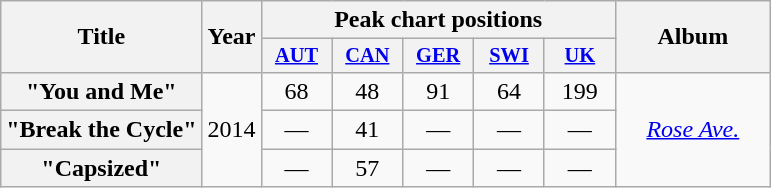<table class="wikitable plainrowheaders" style="text-align:center;">
<tr>
<th scope="col" rowspan="2">Title</th>
<th scope="col" rowspan="2">Year</th>
<th scope="col" colspan="5">Peak chart positions</th>
<th scope="col" rowspan="2" style="width:6em;">Album</th>
</tr>
<tr>
<th scope="col" style="width:3em; font-size:85%;"><a href='#'>AUT</a><br></th>
<th scope="col" style="width:3em; font-size:85%;"><a href='#'>CAN</a><br></th>
<th scope="col" style="width:3em; font-size:85%;"><a href='#'>GER</a><br></th>
<th scope="col" style="width:3em; font-size:85%;"><a href='#'>SWI</a><br></th>
<th scope="col" style="width:3em; font-size:85%;"><a href='#'>UK</a><br></th>
</tr>
<tr>
<th scope="row">"You and Me"</th>
<td rowspan="3">2014</td>
<td>68</td>
<td>48</td>
<td>91</td>
<td>64</td>
<td>199</td>
<td rowspan="3"><em><a href='#'>Rose Ave.</a></em></td>
</tr>
<tr>
<th scope="row">"Break the Cycle"</th>
<td>—</td>
<td>41</td>
<td>—</td>
<td>—</td>
<td>—</td>
</tr>
<tr>
<th scope="row">"Capsized"</th>
<td>—</td>
<td>57</td>
<td>—</td>
<td>—</td>
<td>—</td>
</tr>
</table>
